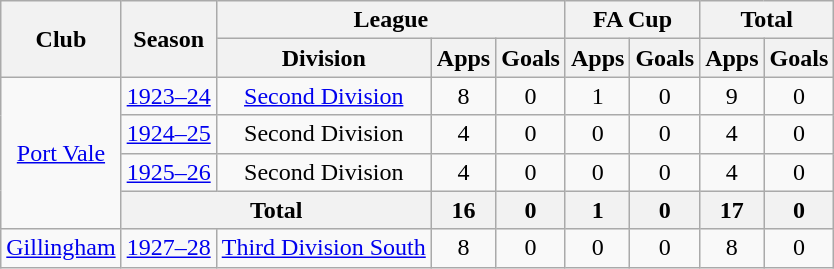<table class="wikitable" style="text-align: center;">
<tr>
<th rowspan="2">Club</th>
<th rowspan="2">Season</th>
<th colspan="3">League</th>
<th colspan="2">FA Cup</th>
<th colspan="2">Total</th>
</tr>
<tr>
<th>Division</th>
<th>Apps</th>
<th>Goals</th>
<th>Apps</th>
<th>Goals</th>
<th>Apps</th>
<th>Goals</th>
</tr>
<tr>
<td rowspan="4"><a href='#'>Port Vale</a></td>
<td><a href='#'>1923–24</a></td>
<td><a href='#'>Second Division</a></td>
<td>8</td>
<td>0</td>
<td>1</td>
<td>0</td>
<td>9</td>
<td>0</td>
</tr>
<tr>
<td><a href='#'>1924–25</a></td>
<td>Second Division</td>
<td>4</td>
<td>0</td>
<td>0</td>
<td>0</td>
<td>4</td>
<td>0</td>
</tr>
<tr>
<td><a href='#'>1925–26</a></td>
<td>Second Division</td>
<td>4</td>
<td>0</td>
<td>0</td>
<td>0</td>
<td>4</td>
<td>0</td>
</tr>
<tr>
<th colspan="2">Total</th>
<th>16</th>
<th>0</th>
<th>1</th>
<th>0</th>
<th>17</th>
<th>0</th>
</tr>
<tr>
<td><a href='#'>Gillingham</a></td>
<td><a href='#'>1927–28</a></td>
<td><a href='#'>Third Division South</a></td>
<td>8</td>
<td>0</td>
<td>0</td>
<td>0</td>
<td>8</td>
<td>0</td>
</tr>
</table>
